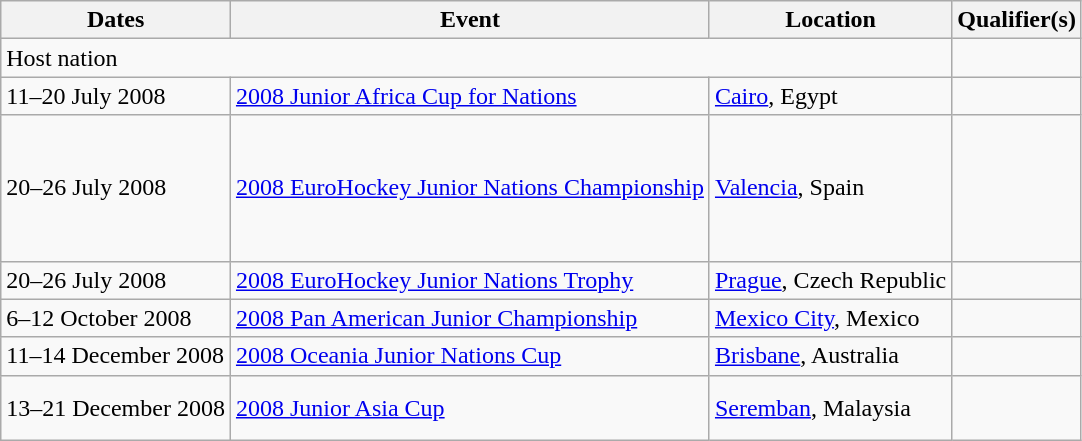<table class=wikitable>
<tr>
<th>Dates</th>
<th>Event</th>
<th>Location</th>
<th>Qualifier(s)</th>
</tr>
<tr>
<td colspan=3>Host nation</td>
<td></td>
</tr>
<tr>
<td>11–20 July 2008</td>
<td><a href='#'>2008 Junior Africa Cup for Nations</a></td>
<td><a href='#'>Cairo</a>, Egypt</td>
<td></td>
</tr>
<tr>
<td>20–26 July 2008</td>
<td><a href='#'>2008 EuroHockey Junior Nations Championship</a></td>
<td><a href='#'>Valencia</a>, Spain</td>
<td><br><br><br><br><br></td>
</tr>
<tr>
<td>20–26 July 2008</td>
<td><a href='#'>2008 EuroHockey Junior Nations Trophy</a></td>
<td><a href='#'>Prague</a>, Czech Republic</td>
<td></td>
</tr>
<tr>
<td>6–12 October 2008</td>
<td><a href='#'>2008 Pan American Junior Championship</a></td>
<td><a href='#'>Mexico City</a>, Mexico</td>
<td><br></td>
</tr>
<tr>
<td>11–14 December 2008</td>
<td><a href='#'>2008 Oceania Junior Nations Cup</a></td>
<td><a href='#'>Brisbane</a>, Australia</td>
<td><br></td>
</tr>
<tr>
<td>13–21 December 2008</td>
<td><a href='#'>2008 Junior Asia Cup</a></td>
<td><a href='#'>Seremban</a>, Malaysia</td>
<td><br><br></td>
</tr>
</table>
